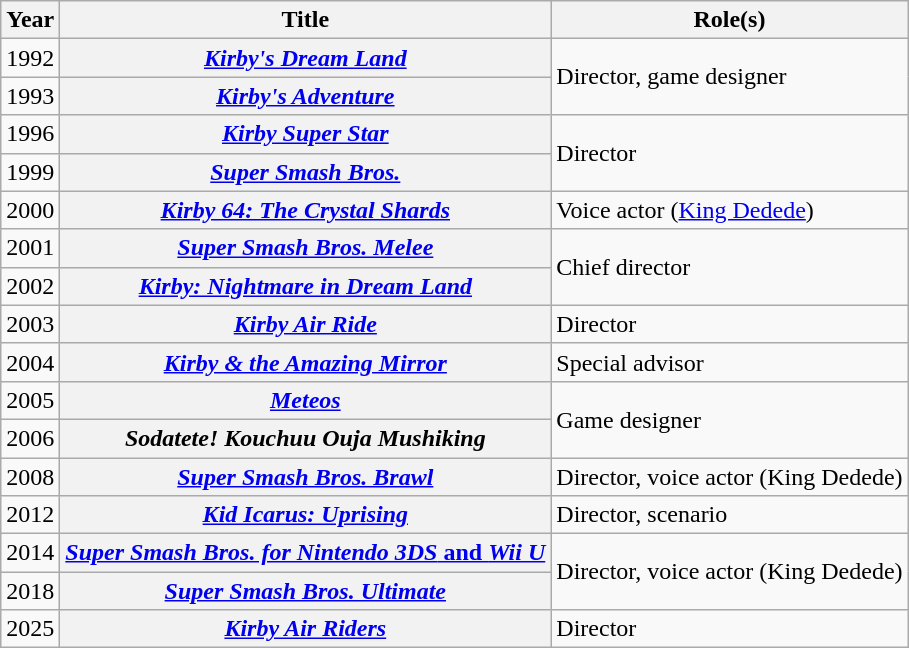<table class="wikitable sortable plainrowheaders">
<tr>
<th scope="col">Year</th>
<th scope="col">Title</th>
<th scope="col">Role(s)</th>
</tr>
<tr>
<td>1992</td>
<th scope="row"><em><a href='#'>Kirby's Dream Land</a></em></th>
<td rowspan="2">Director, game designer</td>
</tr>
<tr>
<td>1993</td>
<th scope="row"><em><a href='#'>Kirby's Adventure</a></em></th>
</tr>
<tr>
<td>1996</td>
<th scope="row"><em><a href='#'>Kirby Super Star</a></em></th>
<td rowspan="2">Director</td>
</tr>
<tr>
<td>1999</td>
<th scope="row"><em><a href='#'>Super Smash Bros.</a></em></th>
</tr>
<tr>
<td>2000</td>
<th scope="row"><em><a href='#'>Kirby 64: The Crystal Shards</a></em></th>
<td>Voice actor (<a href='#'>King Dedede</a>)</td>
</tr>
<tr>
<td>2001</td>
<th scope="row"><em><a href='#'>Super Smash Bros. Melee</a></em></th>
<td rowspan="2">Chief director</td>
</tr>
<tr>
<td>2002</td>
<th scope="row"><em><a href='#'>Kirby: Nightmare in Dream Land</a></em></th>
</tr>
<tr>
<td>2003</td>
<th scope="row"><em><a href='#'>Kirby Air Ride</a></em></th>
<td>Director</td>
</tr>
<tr>
<td>2004</td>
<th scope="row"><em><a href='#'>Kirby & the Amazing Mirror</a></em></th>
<td>Special advisor</td>
</tr>
<tr>
<td>2005</td>
<th scope="row"><em><a href='#'>Meteos</a></em></th>
<td rowspan="2">Game designer</td>
</tr>
<tr>
<td>2006</td>
<th scope="row"><em>Sodatete! Kouchuu Ouja Mushiking</em></th>
</tr>
<tr>
<td>2008</td>
<th scope="row"><em><a href='#'>Super Smash Bros. Brawl</a></em></th>
<td>Director, voice actor (King Dedede)</td>
</tr>
<tr>
<td>2012</td>
<th scope="row"><em><a href='#'>Kid Icarus: Uprising</a></em></th>
<td>Director, scenario</td>
</tr>
<tr>
<td>2014</td>
<th scope="row"><a href='#'><em>Super Smash Bros. for Nintendo 3DS</em> and <em>Wii U</em></a></th>
<td rowspan="2">Director, voice actor (King Dedede)</td>
</tr>
<tr>
<td>2018</td>
<th scope="row"><em><a href='#'>Super Smash Bros. Ultimate</a></em></th>
</tr>
<tr>
<td>2025</td>
<th scope="row"><em><a href='#'>Kirby Air Riders</a></em></th>
<td>Director</td>
</tr>
</table>
